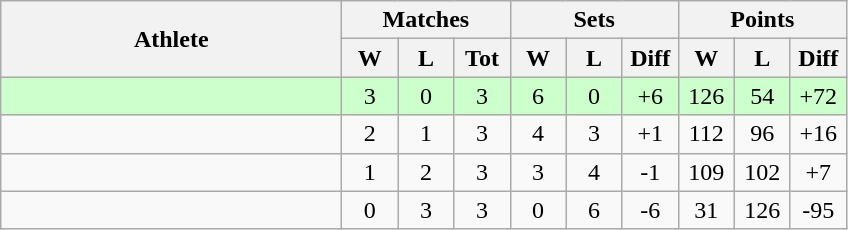<table class=wikitable style="text-align:center">
<tr>
<th rowspan=2 width=220>Athlete</th>
<th colspan=3 width=90>Matches</th>
<th colspan=3 width=90>Sets</th>
<th colspan=3 width=90>Points</th>
</tr>
<tr>
<th width=30>W</th>
<th width=30>L</th>
<th width=30>Tot</th>
<th width=30>W</th>
<th width=30>L</th>
<th width=30>Diff</th>
<th width=30>W</th>
<th width=30>L</th>
<th width=30>Diff</th>
</tr>
<tr bgcolor=ccffcc>
<td style="text-align:left"></td>
<td>3</td>
<td>0</td>
<td>3</td>
<td>6</td>
<td>0</td>
<td>+6</td>
<td>126</td>
<td>54</td>
<td>+72</td>
</tr>
<tr>
<td style="text-align:left"></td>
<td>2</td>
<td>1</td>
<td>3</td>
<td>4</td>
<td>3</td>
<td>+1</td>
<td>112</td>
<td>96</td>
<td>+16</td>
</tr>
<tr>
<td style="text-align:left"></td>
<td>1</td>
<td>2</td>
<td>3</td>
<td>3</td>
<td>4</td>
<td>-1</td>
<td>109</td>
<td>102</td>
<td>+7</td>
</tr>
<tr>
<td style="text-align:left"></td>
<td>0</td>
<td>3</td>
<td>3</td>
<td>0</td>
<td>6</td>
<td>-6</td>
<td>31</td>
<td>126</td>
<td>-95</td>
</tr>
</table>
